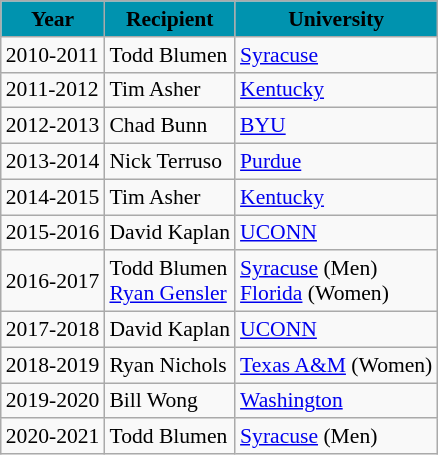<table class="wikitable sortable" style="font-size:90%;">
<tr>
<th style="background:#0093AF;"><span>Year</span></th>
<th style="background:#0093AF;"><span>Recipient</span></th>
<th style="background:#0093AF;"><span>University</span></th>
</tr>
<tr>
<td>2010-2011</td>
<td>Todd Blumen</td>
<td><a href='#'>Syracuse</a></td>
</tr>
<tr>
<td>2011-2012</td>
<td>Tim Asher</td>
<td><a href='#'>Kentucky</a></td>
</tr>
<tr>
<td>2012-2013</td>
<td>Chad Bunn</td>
<td><a href='#'>BYU</a></td>
</tr>
<tr>
<td>2013-2014</td>
<td>Nick Terruso</td>
<td><a href='#'>Purdue</a></td>
</tr>
<tr>
<td>2014-2015</td>
<td>Tim Asher</td>
<td><a href='#'>Kentucky</a></td>
</tr>
<tr>
<td>2015-2016</td>
<td>David Kaplan</td>
<td><a href='#'>UCONN</a></td>
</tr>
<tr>
<td>2016-2017</td>
<td>Todd Blumen<br><a href='#'>Ryan Gensler</a></td>
<td><a href='#'>Syracuse</a> (Men)<br><a href='#'>Florida</a> (Women)</td>
</tr>
<tr>
<td>2017-2018</td>
<td>David Kaplan</td>
<td><a href='#'>UCONN</a></td>
</tr>
<tr>
<td>2018-2019</td>
<td>Ryan Nichols</td>
<td><a href='#'>Texas A&M</a> (Women)</td>
</tr>
<tr>
<td>2019-2020</td>
<td>Bill Wong</td>
<td><a href='#'>Washington</a></td>
</tr>
<tr>
<td>2020-2021</td>
<td>Todd Blumen</td>
<td><a href='#'>Syracuse</a> (Men)</td>
</tr>
</table>
